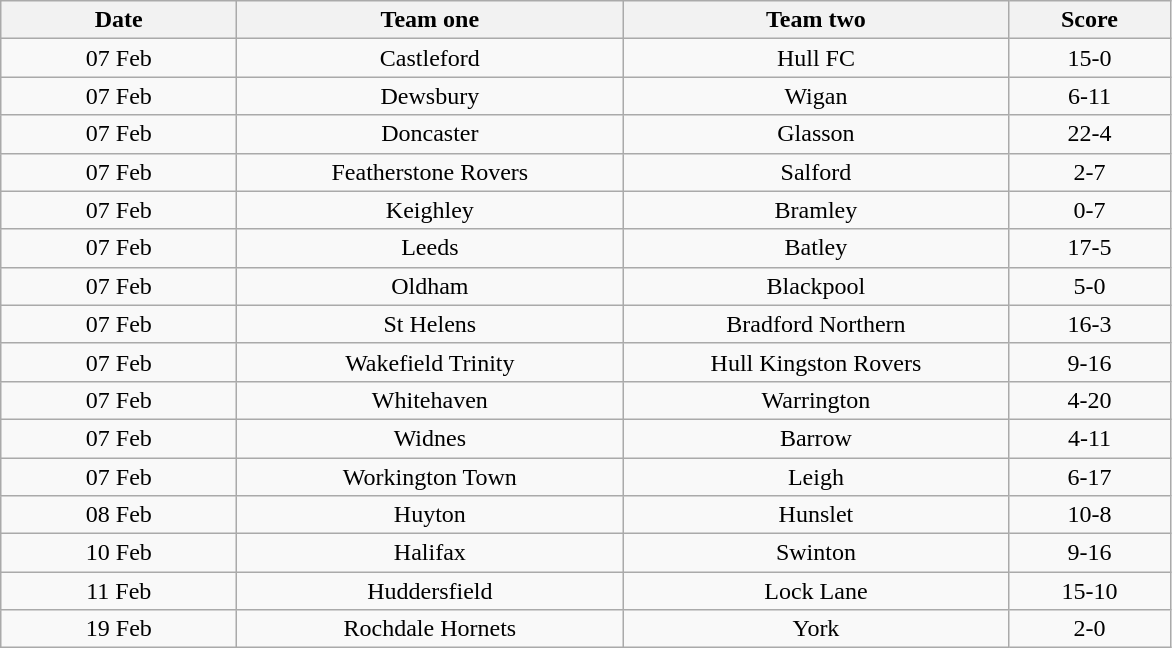<table class="wikitable" style="text-align: center">
<tr>
<th width=150>Date</th>
<th width=250>Team one</th>
<th width=250>Team two</th>
<th width=100>Score</th>
</tr>
<tr>
<td>07 Feb</td>
<td>Castleford</td>
<td>Hull FC</td>
<td>15-0</td>
</tr>
<tr>
<td>07 Feb</td>
<td>Dewsbury</td>
<td>Wigan</td>
<td>6-11</td>
</tr>
<tr>
<td>07 Feb</td>
<td>Doncaster</td>
<td>Glasson</td>
<td>22-4</td>
</tr>
<tr>
<td>07 Feb</td>
<td>Featherstone Rovers</td>
<td>Salford</td>
<td>2-7</td>
</tr>
<tr>
<td>07 Feb</td>
<td>Keighley</td>
<td>Bramley</td>
<td>0-7</td>
</tr>
<tr>
<td>07 Feb</td>
<td>Leeds</td>
<td>Batley</td>
<td>17-5</td>
</tr>
<tr>
<td>07 Feb</td>
<td>Oldham</td>
<td>Blackpool</td>
<td>5-0</td>
</tr>
<tr>
<td>07 Feb</td>
<td>St Helens</td>
<td>Bradford Northern</td>
<td>16-3</td>
</tr>
<tr>
<td>07 Feb</td>
<td>Wakefield Trinity</td>
<td>Hull Kingston Rovers</td>
<td>9-16</td>
</tr>
<tr>
<td>07 Feb</td>
<td>Whitehaven</td>
<td>Warrington</td>
<td>4-20</td>
</tr>
<tr>
<td>07 Feb</td>
<td>Widnes</td>
<td>Barrow</td>
<td>4-11</td>
</tr>
<tr>
<td>07 Feb</td>
<td>Workington Town</td>
<td>Leigh</td>
<td>6-17</td>
</tr>
<tr>
<td>08 Feb</td>
<td>Huyton</td>
<td>Hunslet</td>
<td>10-8</td>
</tr>
<tr>
<td>10 Feb</td>
<td>Halifax</td>
<td>Swinton</td>
<td>9-16</td>
</tr>
<tr>
<td>11 Feb</td>
<td>Huddersfield</td>
<td>Lock Lane</td>
<td>15-10</td>
</tr>
<tr>
<td>19 Feb</td>
<td>Rochdale Hornets</td>
<td>York</td>
<td>2-0</td>
</tr>
</table>
